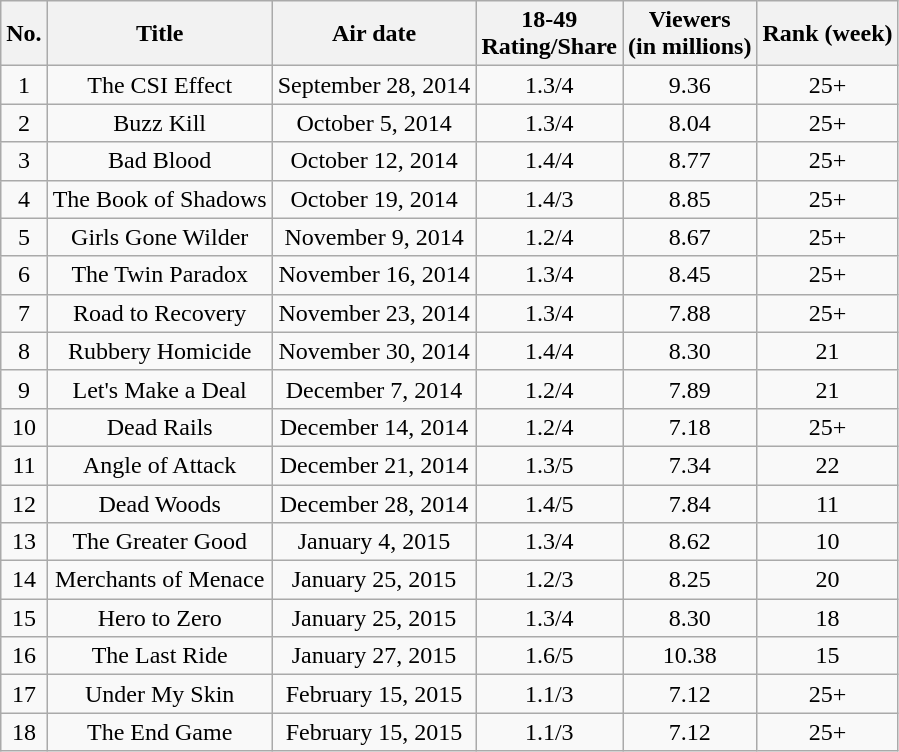<table class="wikitable" style="text-align:center;">
<tr>
<th>No.</th>
<th>Title</th>
<th>Air date</th>
<th>18-49<br>Rating/Share</th>
<th>Viewers<br>(in millions)</th>
<th>Rank (week)</th>
</tr>
<tr>
<td style="text-align:center;">1</td>
<td>The CSI Effect</td>
<td>September 28, 2014</td>
<td style="text-align:center;">1.3/4</td>
<td style="text-align:center;">9.36</td>
<td style="text-align:center;">25+</td>
</tr>
<tr>
<td style="text-align:center;">2</td>
<td>Buzz Kill</td>
<td>October 5, 2014</td>
<td style="text-align:center;">1.3/4</td>
<td style="text-align:center;">8.04</td>
<td style="text-align:center;">25+</td>
</tr>
<tr>
<td style="text-align:center;">3</td>
<td>Bad Blood</td>
<td>October 12, 2014</td>
<td style="text-align:center;">1.4/4</td>
<td style="text-align:center;">8.77</td>
<td style="text-align:center;">25+</td>
</tr>
<tr>
<td style="text-align:center;">4</td>
<td>The Book of Shadows</td>
<td>October 19, 2014</td>
<td style="text-align:center;">1.4/3</td>
<td style="text-align:center;">8.85</td>
<td style="text-align:center;">25+</td>
</tr>
<tr>
<td style="text-align:center;">5</td>
<td>Girls Gone Wilder</td>
<td>November 9, 2014</td>
<td style="text-align:center;">1.2/4</td>
<td style="text-align:center;">8.67</td>
<td style="text-align:center;">25+</td>
</tr>
<tr>
<td style="text-align:center;">6</td>
<td>The Twin Paradox</td>
<td>November 16, 2014</td>
<td style="text-align:center;">1.3/4</td>
<td style="text-align:center;">8.45</td>
<td style="text-align:center;">25+</td>
</tr>
<tr>
<td style="text-align:center;">7</td>
<td>Road to Recovery</td>
<td>November 23, 2014</td>
<td style="text-align:center;">1.3/4</td>
<td style="text-align:center;">7.88</td>
<td style="text-align:center;">25+</td>
</tr>
<tr>
<td style="text-align:center;">8</td>
<td>Rubbery Homicide</td>
<td>November 30, 2014</td>
<td style="text-align:center;">1.4/4</td>
<td style="text-align:center;">8.30</td>
<td style="text-align:center;">21</td>
</tr>
<tr>
<td style="text-align:center;">9</td>
<td>Let's Make a Deal</td>
<td>December 7, 2014</td>
<td style="text-align:center;">1.2/4</td>
<td style="text-align:center;">7.89</td>
<td style="text-align:center;">21</td>
</tr>
<tr>
<td style="text-align:center;">10</td>
<td>Dead Rails</td>
<td>December 14, 2014</td>
<td style="text-align:center;">1.2/4</td>
<td style="text-align:center;">7.18</td>
<td style="text-align:center;">25+</td>
</tr>
<tr>
<td style="text-align:center;">11</td>
<td>Angle of Attack</td>
<td>December 21, 2014</td>
<td style="text-align:center;">1.3/5</td>
<td style="text-align:center;">7.34</td>
<td style="text-align:center;">22</td>
</tr>
<tr>
<td style="text-align:center;">12</td>
<td>Dead Woods</td>
<td>December 28, 2014</td>
<td style="text-align:center;">1.4/5</td>
<td style="text-align:center;">7.84</td>
<td style="text-align:center;">11</td>
</tr>
<tr>
<td style="text-align:center;">13</td>
<td>The Greater Good</td>
<td>January 4, 2015</td>
<td style="text-align:center;">1.3/4</td>
<td style="text-align:center;">8.62</td>
<td style="text-align:center;">10</td>
</tr>
<tr>
<td style="text-align:center;">14</td>
<td>Merchants of Menace</td>
<td>January 25, 2015</td>
<td style="text-align:center;">1.2/3</td>
<td style="text-align:center;">8.25</td>
<td>20</td>
</tr>
<tr>
<td style="text-align:center;">15</td>
<td>Hero to Zero</td>
<td>January 25, 2015</td>
<td style="text-align:center;">1.3/4</td>
<td style="text-align:center;">8.30</td>
<td>18</td>
</tr>
<tr>
<td style="text-align:center;">16</td>
<td>The Last Ride</td>
<td>January 27, 2015</td>
<td style="text-align:center;">1.6/5</td>
<td style="text-align:center;">10.38</td>
<td>15</td>
</tr>
<tr>
<td style="text-align:center;">17</td>
<td>Under My Skin</td>
<td>February 15, 2015</td>
<td style="text-align:center;">1.1/3</td>
<td style="text-align:center;">7.12</td>
<td style="text-align:center;">25+</td>
</tr>
<tr>
<td style="text-align:center;">18</td>
<td>The End Game</td>
<td>February 15, 2015</td>
<td style="text-align:center;">1.1/3</td>
<td style="text-align:center;">7.12</td>
<td style="text-align:center;">25+</td>
</tr>
</table>
